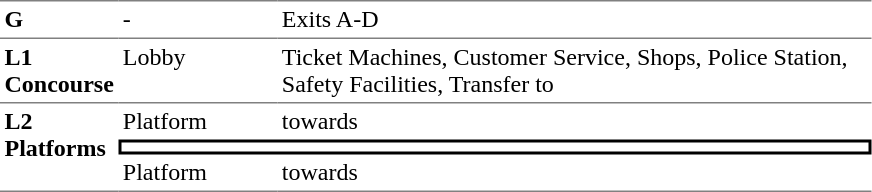<table table border=0 cellspacing=0 cellpadding=3>
<tr>
<td style="border-top:solid 1px gray;" valign=top><strong>G</strong></td>
<td style="border-top:solid 1px gray;" valign=top>-</td>
<td style="border-top:solid 1px gray;" valign=top>Exits A-D</td>
</tr>
<tr>
<td style="border-bottom:solid 1px gray; border-top:solid 1px gray;" valign=top width=50><strong>L1<br>Concourse</strong></td>
<td style="border-bottom:solid 1px gray; border-top:solid 1px gray;" valign=top width=100> Lobby</td>
<td style="border-bottom:solid 1px gray; border-top:solid 1px gray;" valign=top width=390>Ticket Machines, Customer Service, Shops, Police Station, Safety Facilities, Transfer to </td>
</tr>
<tr>
<td style="border-bottom:solid 1px gray;" rowspan=3 valign=top><strong>L2<br>Platforms</strong></td>
<td>Platform </td>
<td>  towards  </td>
</tr>
<tr>
<td style="border-right:solid 2px black;border-left:solid 2px black;border-top:solid 2px black;border-bottom:solid 2px black;text-align:center;" colspan=2></td>
</tr>
<tr>
<td style="border-bottom:solid 1px gray;">Platform </td>
<td style="border-bottom:solid 1px gray;"> towards   </td>
</tr>
</table>
